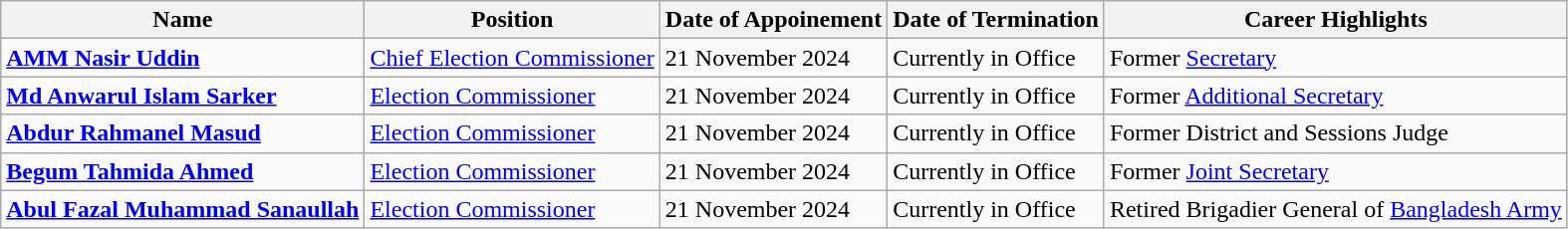<table class="wikitable">
<tr>
<th>Name</th>
<th>Position</th>
<th>Date of Appoinement</th>
<th>Date of Termination</th>
<th>Career Highlights</th>
</tr>
<tr>
<td><strong><a href='#'>AMM Nasir Uddin</a></strong></td>
<td><a href='#'>Chief Election Commissioner</a></td>
<td>21 November 2024</td>
<td>Currently in Office</td>
<td>Former <a href='#'>Secretary</a></td>
</tr>
<tr>
<td><strong><a href='#'>Md Anwarul Islam Sarker</a></strong></td>
<td><a href='#'>Election Commissioner</a></td>
<td>21 November 2024</td>
<td>Currently in Office</td>
<td>Former <a href='#'>Additional Secretary</a></td>
</tr>
<tr>
<td><strong><a href='#'>Abdur Rahmanel Masud</a></strong></td>
<td><a href='#'>Election Commissioner</a></td>
<td>21 November 2024</td>
<td>Currently in Office</td>
<td>Former District and Sessions Judge</td>
</tr>
<tr>
<td><strong><a href='#'>Begum Tahmida Ahmed</a></strong></td>
<td><a href='#'>Election Commissioner</a></td>
<td>21 November 2024</td>
<td>Currently in Office</td>
<td>Former <a href='#'>Joint Secretary</a></td>
</tr>
<tr>
<td><strong><a href='#'>Abul Fazal Muhammad Sanaullah</a></strong></td>
<td><a href='#'>Election Commissioner</a></td>
<td>21 November 2024</td>
<td>Currently in Office</td>
<td>Retired Brigadier General of <a href='#'>Bangladesh Army</a></td>
</tr>
</table>
